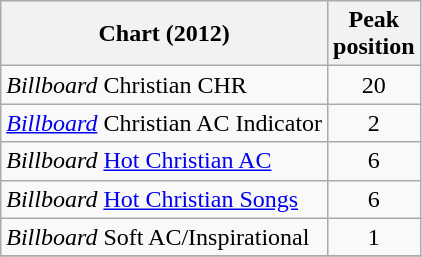<table class="wikitable">
<tr>
<th>Chart (2012)</th>
<th>Peak<br>position</th>
</tr>
<tr>
<td><em>Billboard</em> Christian CHR</td>
<td align="center">20</td>
</tr>
<tr>
<td><em><a href='#'>Billboard</a></em> Christian AC Indicator</td>
<td align="center">2</td>
</tr>
<tr>
<td><em>Billboard</em> <a href='#'>Hot Christian AC</a></td>
<td align="center">6</td>
</tr>
<tr>
<td><em>Billboard</em> <a href='#'>Hot Christian Songs</a></td>
<td align="center">6</td>
</tr>
<tr>
<td><em>Billboard</em> Soft AC/Inspirational</td>
<td align="center">1</td>
</tr>
<tr>
</tr>
</table>
